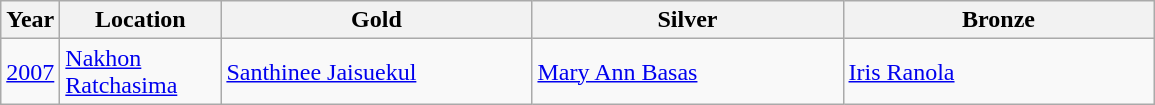<table class="wikitable">
<tr>
<th>Year</th>
<th width="100">Location</th>
<th width="200">Gold</th>
<th width="200">Silver</th>
<th width="200">Bronze</th>
</tr>
<tr>
<td><a href='#'>2007</a></td>
<td> <a href='#'>Nakhon Ratchasima</a></td>
<td> <a href='#'>Santhinee Jaisuekul</a></td>
<td> <a href='#'>Mary Ann Basas</a></td>
<td> <a href='#'>Iris Ranola</a></td>
</tr>
</table>
